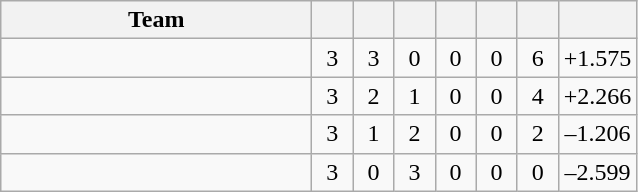<table class="wikitable" style="text-align:center">
<tr>
<th width=200>Team</th>
<th width=20></th>
<th width=20></th>
<th width=20></th>
<th width=20></th>
<th width=20></th>
<th width=20></th>
<th width=45></th>
</tr>
<tr>
<td align="left"></td>
<td>3</td>
<td>3</td>
<td>0</td>
<td>0</td>
<td>0</td>
<td>6</td>
<td>+1.575</td>
</tr>
<tr>
<td align="left"></td>
<td>3</td>
<td>2</td>
<td>1</td>
<td>0</td>
<td>0</td>
<td>4</td>
<td>+2.266</td>
</tr>
<tr>
<td align="left"></td>
<td>3</td>
<td>1</td>
<td>2</td>
<td>0</td>
<td>0</td>
<td>2</td>
<td>–1.206</td>
</tr>
<tr>
<td align="left"></td>
<td>3</td>
<td>0</td>
<td>3</td>
<td>0</td>
<td>0</td>
<td>0</td>
<td>–2.599</td>
</tr>
</table>
